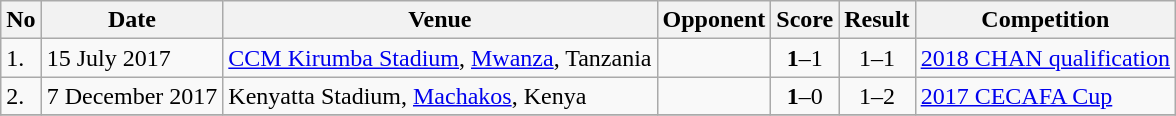<table class="wikitable" style="font-size:100%;">
<tr>
<th>No</th>
<th>Date</th>
<th>Venue</th>
<th>Opponent</th>
<th>Score</th>
<th>Result</th>
<th>Competition</th>
</tr>
<tr>
<td>1.</td>
<td>15 July 2017</td>
<td><a href='#'>CCM Kirumba Stadium</a>, <a href='#'>Mwanza</a>, Tanzania</td>
<td></td>
<td align=center><strong>1</strong>–1</td>
<td align=center>1–1</td>
<td><a href='#'>2018 CHAN qualification</a></td>
</tr>
<tr>
<td>2.</td>
<td>7 December 2017</td>
<td>Kenyatta Stadium, <a href='#'>Machakos</a>, Kenya</td>
<td></td>
<td align=center><strong>1</strong>–0</td>
<td align=center>1–2</td>
<td><a href='#'>2017 CECAFA Cup</a></td>
</tr>
<tr>
</tr>
</table>
